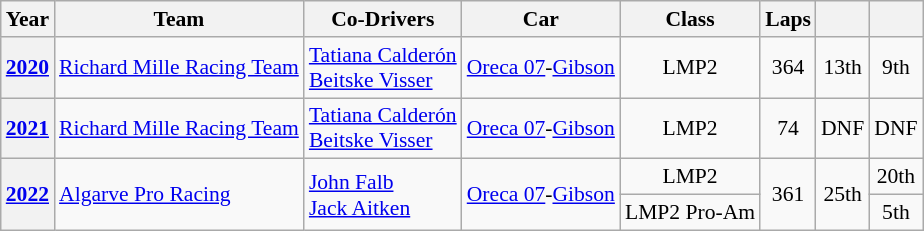<table class="wikitable" style="text-align:center; font-size:90%">
<tr>
<th>Year</th>
<th>Team</th>
<th>Co-Drivers</th>
<th>Car</th>
<th>Class</th>
<th>Laps</th>
<th></th>
<th></th>
</tr>
<tr>
<th><a href='#'>2020</a></th>
<td align="left"> <a href='#'>Richard Mille Racing Team</a></td>
<td align="left"> <a href='#'>Tatiana Calderón</a><br> <a href='#'>Beitske Visser</a></td>
<td align="left"><a href='#'>Oreca 07</a>-<a href='#'>Gibson</a></td>
<td>LMP2</td>
<td>364</td>
<td>13th</td>
<td>9th</td>
</tr>
<tr>
<th><a href='#'>2021</a></th>
<td align="left"> <a href='#'>Richard Mille Racing Team</a></td>
<td align="left"> <a href='#'>Tatiana Calderón</a><br> <a href='#'>Beitske Visser</a></td>
<td align="left"><a href='#'>Oreca 07</a>-<a href='#'>Gibson</a></td>
<td>LMP2</td>
<td>74</td>
<td>DNF</td>
<td>DNF</td>
</tr>
<tr>
<th rowspan="2"><a href='#'>2022</a></th>
<td rowspan="2" align="left"> <a href='#'>Algarve Pro Racing</a></td>
<td rowspan="2" align="left"> <a href='#'>John Falb</a><br> <a href='#'>Jack Aitken</a></td>
<td rowspan="2" align="left"><a href='#'>Oreca 07</a>-<a href='#'>Gibson</a></td>
<td>LMP2</td>
<td rowspan="2">361</td>
<td rowspan="2">25th</td>
<td>20th</td>
</tr>
<tr>
<td>LMP2 Pro-Am</td>
<td>5th</td>
</tr>
</table>
